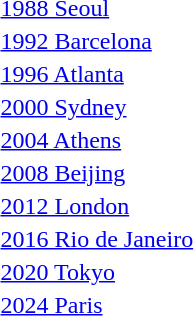<table>
<tr>
<td><a href='#'>1988 Seoul</a><br></td>
<td></td>
<td></td>
<td></td>
</tr>
<tr>
<td><a href='#'>1992 Barcelona</a><br></td>
<td></td>
<td></td>
<td></td>
</tr>
<tr>
<td><a href='#'>1996 Atlanta</a><br></td>
<td></td>
<td></td>
<td></td>
</tr>
<tr>
<td><a href='#'>2000 Sydney</a><br></td>
<td></td>
<td></td>
<td></td>
</tr>
<tr>
<td><a href='#'>2004 Athens</a><br></td>
<td></td>
<td></td>
<td></td>
</tr>
<tr>
<td><a href='#'>2008 Beijing</a><br></td>
<td></td>
<td></td>
<td></td>
</tr>
<tr>
<td><a href='#'>2012 London</a><br></td>
<td></td>
<td></td>
<td></td>
</tr>
<tr>
<td><a href='#'>2016 Rio de Janeiro</a><br></td>
<td></td>
<td></td>
<td></td>
</tr>
<tr>
<td><a href='#'>2020 Tokyo</a><br></td>
<td></td>
<td></td>
<td></td>
</tr>
<tr>
<td><a href='#'>2024 Paris</a><br></td>
<td></td>
<td></td>
<td></td>
</tr>
</table>
